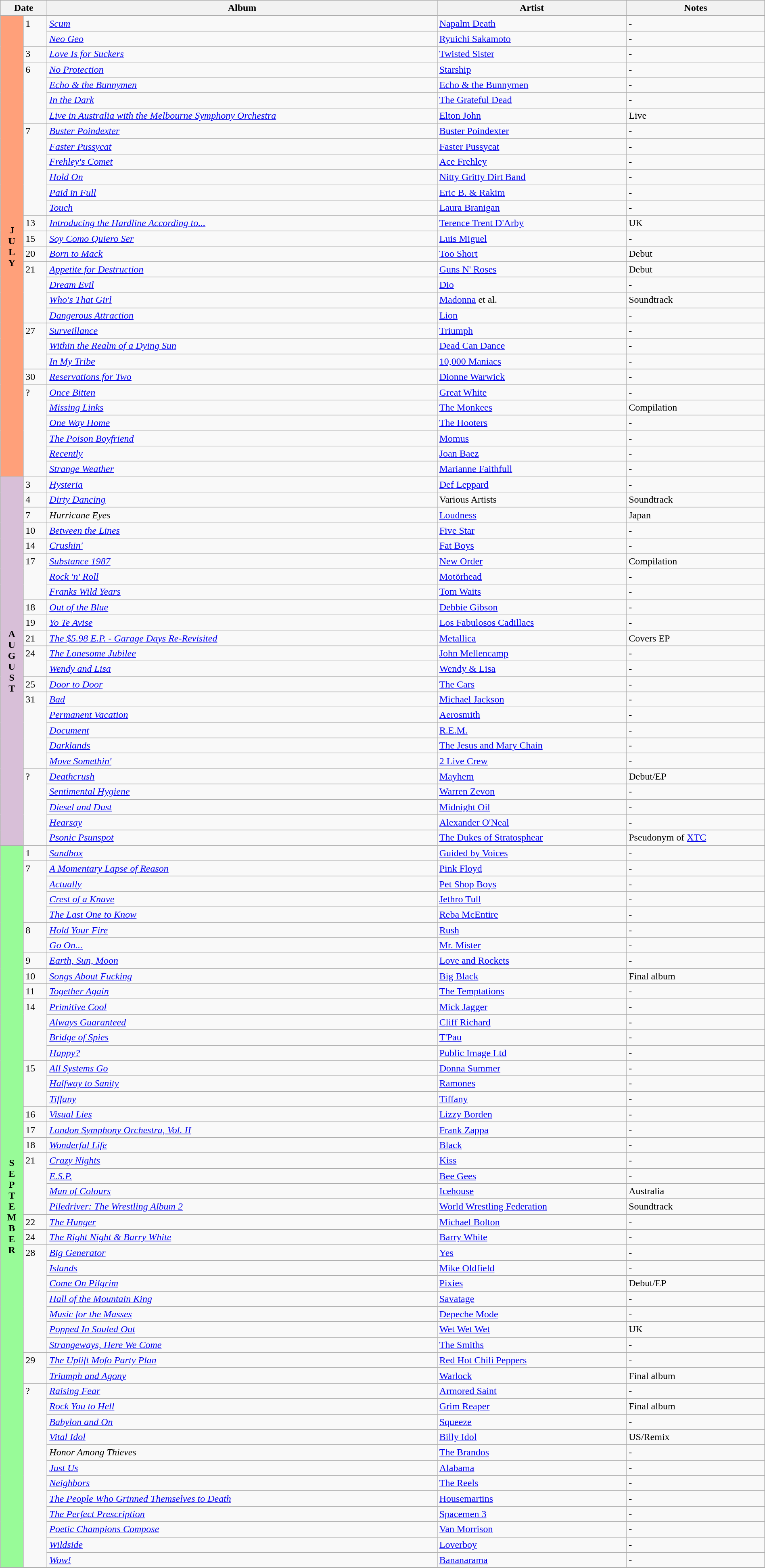<table class="wikitable" width="100%">
<tr>
<th colspan="2">Date</th>
<th>Album</th>
<th>Artist</th>
<th>Notes</th>
</tr>
<tr>
<td rowspan="30" valign="center" align="center" style="background:#FFA07A; textcolor:#000;"><strong>J<br>U<br>L<br>Y</strong></td>
<td rowspan="2" style="vertical-align:top;">1</td>
<td><em><a href='#'>Scum</a></em></td>
<td><a href='#'>Napalm Death</a></td>
<td>-</td>
</tr>
<tr>
<td><em><a href='#'>Neo Geo</a></em></td>
<td><a href='#'>Ryuichi Sakamoto</a></td>
<td>-</td>
</tr>
<tr>
<td rowspan="1" style="vertical-align:top;">3</td>
<td><em><a href='#'>Love Is for Suckers</a></em></td>
<td><a href='#'>Twisted Sister</a></td>
<td>-</td>
</tr>
<tr>
<td rowspan="4" style="vertical-align:top;">6</td>
<td><em><a href='#'>No Protection</a></em></td>
<td><a href='#'>Starship</a></td>
<td>-</td>
</tr>
<tr>
<td><em><a href='#'>Echo & the Bunnymen</a></em></td>
<td><a href='#'>Echo & the Bunnymen</a></td>
<td>-</td>
</tr>
<tr>
<td><em><a href='#'>In the Dark</a></em></td>
<td><a href='#'>The Grateful Dead</a></td>
<td>-</td>
</tr>
<tr>
<td><em><a href='#'>Live in Australia with the Melbourne Symphony Orchestra</a></em></td>
<td><a href='#'>Elton John</a></td>
<td>Live</td>
</tr>
<tr>
<td rowspan="6" style="vertical-align:top;">7</td>
<td><em><a href='#'>Buster Poindexter</a></em></td>
<td><a href='#'>Buster Poindexter</a></td>
<td>-</td>
</tr>
<tr>
<td><em><a href='#'>Faster Pussycat</a></em></td>
<td><a href='#'>Faster Pussycat</a></td>
<td>-</td>
</tr>
<tr>
<td><em><a href='#'>Frehley's Comet</a></em></td>
<td><a href='#'>Ace Frehley</a></td>
<td>-</td>
</tr>
<tr>
<td><em><a href='#'>Hold On</a></em></td>
<td><a href='#'>Nitty Gritty Dirt Band</a></td>
<td>-</td>
</tr>
<tr>
<td><em><a href='#'>Paid in Full</a></em></td>
<td><a href='#'>Eric B. & Rakim</a></td>
<td>-</td>
</tr>
<tr>
<td><em><a href='#'>Touch</a></em></td>
<td><a href='#'>Laura Branigan</a></td>
<td>-</td>
</tr>
<tr>
<td style="vertical-align:top;">13</td>
<td><em><a href='#'>Introducing the Hardline According to...</a></em></td>
<td><a href='#'>Terence Trent D'Arby</a></td>
<td>UK</td>
</tr>
<tr>
<td style="vertical-align:top;">15</td>
<td><em><a href='#'>Soy Como Quiero Ser</a></em></td>
<td><a href='#'>Luis Miguel</a></td>
<td>-</td>
</tr>
<tr>
<td style="vertical-align:top;">20</td>
<td><em><a href='#'>Born to Mack</a></em></td>
<td><a href='#'>Too Short</a></td>
<td>Debut</td>
</tr>
<tr>
<td rowspan="4" style="vertical-align:top;">21</td>
<td><em><a href='#'>Appetite for Destruction</a></em></td>
<td><a href='#'>Guns N' Roses</a></td>
<td>Debut</td>
</tr>
<tr>
<td><em><a href='#'>Dream Evil</a></em></td>
<td><a href='#'>Dio</a></td>
<td>-</td>
</tr>
<tr>
<td><em><a href='#'>Who's That Girl</a></em></td>
<td><a href='#'>Madonna</a> et al.</td>
<td>Soundtrack</td>
</tr>
<tr>
<td><em><a href='#'>Dangerous Attraction</a></em></td>
<td><a href='#'>Lion</a></td>
<td>-</td>
</tr>
<tr>
<td rowspan="3" style="vertical-align:top;">27</td>
<td><em><a href='#'>Surveillance</a></em></td>
<td><a href='#'>Triumph</a></td>
<td>-</td>
</tr>
<tr>
<td><em><a href='#'>Within the Realm of a Dying Sun</a></em></td>
<td><a href='#'>Dead Can Dance</a></td>
<td>-</td>
</tr>
<tr>
<td><em><a href='#'>In My Tribe</a></em></td>
<td><a href='#'>10,000 Maniacs</a></td>
<td>-</td>
</tr>
<tr>
<td style="vertical-align:top;">30</td>
<td><em><a href='#'>Reservations for Two</a></em></td>
<td><a href='#'>Dionne Warwick</a></td>
<td>-</td>
</tr>
<tr>
<td rowspan="6" style="vertical-align:top;">?</td>
<td><em><a href='#'>Once Bitten</a></em></td>
<td><a href='#'>Great White</a></td>
<td>-</td>
</tr>
<tr>
<td><em><a href='#'>Missing Links</a></em></td>
<td><a href='#'>The Monkees</a></td>
<td>Compilation</td>
</tr>
<tr>
<td><em><a href='#'>One Way Home</a></em></td>
<td><a href='#'>The Hooters</a></td>
<td>-</td>
</tr>
<tr>
<td><em><a href='#'>The Poison Boyfriend</a></em></td>
<td><a href='#'>Momus</a></td>
<td>-</td>
</tr>
<tr>
<td><em><a href='#'>Recently</a></em></td>
<td><a href='#'>Joan Baez</a></td>
<td>-</td>
</tr>
<tr>
<td><em><a href='#'>Strange Weather</a></em></td>
<td><a href='#'>Marianne Faithfull</a></td>
<td>-</td>
</tr>
<tr>
<td rowspan="24" valign="center" align="center" style="background:#D8BFD8; textcolor:#000;"><strong>A<br>U<br>G<br>U<br>S<br>T</strong></td>
<td style="vertical-align:top;">3</td>
<td><em><a href='#'>Hysteria</a></em></td>
<td><a href='#'>Def Leppard</a></td>
<td>-</td>
</tr>
<tr>
<td style="vertical-align:top;">4</td>
<td><em><a href='#'>Dirty Dancing</a></em></td>
<td>Various Artists</td>
<td>Soundtrack</td>
</tr>
<tr>
<td style="vertical-align:top;">7</td>
<td><em>Hurricane Eyes</em></td>
<td><a href='#'>Loudness</a></td>
<td>Japan</td>
</tr>
<tr>
<td style="vertical-align:top;">10</td>
<td><em><a href='#'>Between the Lines</a></em></td>
<td><a href='#'>Five Star</a></td>
<td>-</td>
</tr>
<tr>
<td style="vertical-align:top;">14</td>
<td><em><a href='#'>Crushin'</a></em></td>
<td><a href='#'>Fat Boys</a></td>
<td>-</td>
</tr>
<tr>
<td rowspan="3" style="vertical-align:top;">17</td>
<td><em><a href='#'>Substance 1987</a></em></td>
<td><a href='#'>New Order</a></td>
<td>Compilation</td>
</tr>
<tr>
<td><em><a href='#'>Rock 'n' Roll</a></em></td>
<td><a href='#'>Motörhead</a></td>
<td>-</td>
</tr>
<tr>
<td><em><a href='#'>Franks Wild Years</a></em></td>
<td><a href='#'>Tom Waits</a></td>
<td>-</td>
</tr>
<tr>
<td style="vertical-align:top;">18</td>
<td><em><a href='#'>Out of the Blue</a></em></td>
<td><a href='#'>Debbie Gibson</a></td>
<td>-</td>
</tr>
<tr>
<td style="vertical-align:top;">19</td>
<td><em><a href='#'>Yo Te Avise</a></em></td>
<td><a href='#'>Los Fabulosos Cadillacs</a></td>
<td>-</td>
</tr>
<tr>
<td rowspan="1" style="vertical-align:top;">21</td>
<td><em><a href='#'>The $5.98 E.P. - Garage Days Re-Revisited</a></em></td>
<td><a href='#'>Metallica</a></td>
<td>Covers EP</td>
</tr>
<tr>
<td rowspan="2" style="vertical-align:top;">24</td>
<td><em><a href='#'>The Lonesome Jubilee</a></em></td>
<td><a href='#'>John Mellencamp</a></td>
<td>-</td>
</tr>
<tr>
<td><em><a href='#'>Wendy and Lisa</a></em></td>
<td><a href='#'>Wendy & Lisa</a></td>
<td>-</td>
</tr>
<tr>
<td style="vertical-align:top;">25</td>
<td><em><a href='#'>Door to Door</a></em></td>
<td><a href='#'>The Cars</a></td>
<td>-</td>
</tr>
<tr>
<td rowspan="5" style="vertical-align:top;">31</td>
<td><em><a href='#'>Bad</a></em></td>
<td><a href='#'>Michael Jackson</a></td>
<td>-</td>
</tr>
<tr>
<td><em><a href='#'>Permanent Vacation</a></em></td>
<td><a href='#'>Aerosmith</a></td>
<td>-</td>
</tr>
<tr>
<td><em><a href='#'>Document</a></em></td>
<td><a href='#'>R.E.M.</a></td>
<td>-</td>
</tr>
<tr>
<td><em><a href='#'>Darklands</a></em></td>
<td><a href='#'>The Jesus and Mary Chain</a></td>
<td>-</td>
</tr>
<tr>
<td><em><a href='#'>Move Somethin'</a></em></td>
<td><a href='#'>2 Live Crew</a></td>
<td>-</td>
</tr>
<tr>
<td rowspan="5" style="vertical-align:top;">?</td>
<td><em><a href='#'>Deathcrush</a></em></td>
<td><a href='#'>Mayhem</a></td>
<td>Debut/EP</td>
</tr>
<tr>
<td><em><a href='#'>Sentimental Hygiene</a></em></td>
<td><a href='#'>Warren Zevon</a></td>
<td>-</td>
</tr>
<tr>
<td><em><a href='#'>Diesel and Dust</a></em></td>
<td><a href='#'>Midnight Oil</a></td>
<td>-</td>
</tr>
<tr>
<td><em><a href='#'>Hearsay</a></em></td>
<td><a href='#'>Alexander O'Neal</a></td>
<td>-</td>
</tr>
<tr>
<td><em><a href='#'>Psonic Psunspot</a></em></td>
<td><a href='#'>The Dukes of Stratosphear</a></td>
<td>Pseudonym of <a href='#'>XTC</a></td>
</tr>
<tr>
<td rowspan="47" valign="center" align="center" style="background:#98FB98; textcolor:#000;"><strong>S<br>E<br>P<br>T<br>E<br>M<br>B<br>E<br>R</strong></td>
<td style="vertical-align:top;">1</td>
<td><em><a href='#'>Sandbox</a></em></td>
<td><a href='#'>Guided by Voices</a></td>
<td>-</td>
</tr>
<tr>
<td rowspan="4" style="vertical-align:top;">7</td>
<td><em><a href='#'>A Momentary Lapse of Reason</a></em></td>
<td><a href='#'>Pink Floyd</a></td>
<td>-</td>
</tr>
<tr>
<td><em><a href='#'>Actually</a></em></td>
<td><a href='#'>Pet Shop Boys</a></td>
<td>-</td>
</tr>
<tr>
<td><em><a href='#'>Crest of a Knave</a></em></td>
<td><a href='#'>Jethro Tull</a></td>
<td>-</td>
</tr>
<tr>
<td><em><a href='#'>The Last One to Know</a></em></td>
<td><a href='#'>Reba McEntire</a></td>
<td>-</td>
</tr>
<tr>
<td rowspan="2" style="vertical-align:top;">8</td>
<td><em><a href='#'>Hold Your Fire</a></em></td>
<td><a href='#'>Rush</a></td>
<td>-</td>
</tr>
<tr>
<td><em><a href='#'>Go On...</a></em></td>
<td><a href='#'>Mr. Mister</a></td>
<td>-</td>
</tr>
<tr>
<td style="vertical-align:top;">9</td>
<td><em><a href='#'>Earth, Sun, Moon</a></em></td>
<td><a href='#'>Love and Rockets</a></td>
<td>-</td>
</tr>
<tr>
<td style="vertical-align:top;">10</td>
<td><em><a href='#'>Songs About Fucking</a></em></td>
<td><a href='#'>Big Black</a></td>
<td>Final album</td>
</tr>
<tr>
<td rowspan="1" style="vertical-align:top;">11</td>
<td><em><a href='#'>Together Again</a></em></td>
<td><a href='#'>The Temptations</a></td>
<td>-</td>
</tr>
<tr>
<td rowspan="4" style="vertical-align:top;">14</td>
<td><em><a href='#'>Primitive Cool</a></em></td>
<td><a href='#'>Mick Jagger</a></td>
<td>-</td>
</tr>
<tr>
<td><em><a href='#'>Always Guaranteed</a></em></td>
<td><a href='#'>Cliff Richard</a></td>
<td>-</td>
</tr>
<tr>
<td><em><a href='#'>Bridge of Spies</a></em></td>
<td><a href='#'>T'Pau</a></td>
<td>-</td>
</tr>
<tr>
<td><em><a href='#'>Happy?</a></em></td>
<td><a href='#'>Public Image Ltd</a></td>
<td>-</td>
</tr>
<tr>
<td rowspan="3" style="vertical-align:top;">15</td>
<td><em><a href='#'>All Systems Go</a></em></td>
<td><a href='#'>Donna Summer</a></td>
<td>-</td>
</tr>
<tr>
<td><em><a href='#'>Halfway to Sanity</a></em></td>
<td><a href='#'>Ramones</a></td>
<td>-</td>
</tr>
<tr>
<td><em><a href='#'>Tiffany</a></em></td>
<td><a href='#'>Tiffany</a></td>
<td>-</td>
</tr>
<tr>
<td style="vertical-align:top;">16</td>
<td><em><a href='#'>Visual Lies</a></em></td>
<td><a href='#'>Lizzy Borden</a></td>
<td>-</td>
</tr>
<tr>
<td rowspan="1" style="vertical-align:top;">17</td>
<td><em><a href='#'>London Symphony Orchestra, Vol. II</a></em></td>
<td><a href='#'>Frank Zappa</a></td>
<td>-</td>
</tr>
<tr>
<td rowspan="1" style="vertical-align:top;">18</td>
<td><em><a href='#'>Wonderful Life</a></em></td>
<td><a href='#'>Black</a></td>
<td>-</td>
</tr>
<tr>
<td rowspan="4" style="vertical-align:top;">21</td>
<td><em><a href='#'>Crazy Nights</a></em></td>
<td><a href='#'>Kiss</a></td>
<td>-</td>
</tr>
<tr>
<td><em><a href='#'>E.S.P.</a></em></td>
<td><a href='#'>Bee Gees</a></td>
<td>-</td>
</tr>
<tr>
<td><em><a href='#'>Man of Colours</a></em></td>
<td><a href='#'>Icehouse</a></td>
<td>Australia</td>
</tr>
<tr>
<td><em><a href='#'>Piledriver: The Wrestling Album 2</a></em></td>
<td><a href='#'>World Wrestling Federation</a></td>
<td>Soundtrack</td>
</tr>
<tr>
<td rowspan="1" style="vertical-align:top;">22</td>
<td><em><a href='#'>The Hunger</a></em></td>
<td><a href='#'>Michael Bolton</a></td>
<td>-</td>
</tr>
<tr>
<td style="vertical-align:top;">24</td>
<td><em><a href='#'>The Right Night & Barry White</a></em></td>
<td><a href='#'>Barry White</a></td>
<td>-</td>
</tr>
<tr>
<td rowspan="7" style="vertical-align:top;">28</td>
<td><em><a href='#'>Big Generator</a></em></td>
<td><a href='#'>Yes</a></td>
<td>-</td>
</tr>
<tr>
<td><em><a href='#'>Islands</a></em></td>
<td><a href='#'>Mike Oldfield</a></td>
<td>-</td>
</tr>
<tr>
<td><em><a href='#'>Come On Pilgrim</a></em></td>
<td><a href='#'>Pixies</a></td>
<td>Debut/EP</td>
</tr>
<tr>
<td><em><a href='#'>Hall of the Mountain King</a></em></td>
<td><a href='#'>Savatage</a></td>
<td>-</td>
</tr>
<tr>
<td><em><a href='#'>Music for the Masses</a></em></td>
<td><a href='#'>Depeche Mode</a></td>
<td>-</td>
</tr>
<tr>
<td><em><a href='#'>Popped In Souled Out</a></em></td>
<td><a href='#'>Wet Wet Wet</a></td>
<td>UK</td>
</tr>
<tr>
<td><em><a href='#'>Strangeways, Here We Come</a></em></td>
<td><a href='#'>The Smiths</a></td>
<td>-</td>
</tr>
<tr>
<td rowspan="2" style="vertical-align:top;">29</td>
<td><em><a href='#'>The Uplift Mofo Party Plan</a></em></td>
<td><a href='#'>Red Hot Chili Peppers</a></td>
<td>-</td>
</tr>
<tr>
<td><em><a href='#'>Triumph and Agony</a></em></td>
<td><a href='#'>Warlock</a></td>
<td>Final album</td>
</tr>
<tr>
<td rowspan="12" style="vertical-align:top;">?</td>
<td><em><a href='#'>Raising Fear</a></em></td>
<td><a href='#'>Armored Saint</a></td>
<td>-</td>
</tr>
<tr>
<td><em><a href='#'>Rock You to Hell</a></em></td>
<td><a href='#'>Grim Reaper</a></td>
<td>Final album</td>
</tr>
<tr>
<td><em><a href='#'>Babylon and On</a></em></td>
<td><a href='#'>Squeeze</a></td>
<td>-</td>
</tr>
<tr>
<td><em><a href='#'>Vital Idol</a></em></td>
<td><a href='#'>Billy Idol</a></td>
<td>US/Remix</td>
</tr>
<tr>
<td><em>Honor Among Thieves</em></td>
<td><a href='#'>The Brandos</a></td>
<td>-</td>
</tr>
<tr>
<td><em><a href='#'>Just Us</a></em></td>
<td><a href='#'>Alabama</a></td>
<td>-</td>
</tr>
<tr>
<td><em><a href='#'>Neighbors</a></em></td>
<td><a href='#'>The Reels</a></td>
<td>-</td>
</tr>
<tr>
<td><em><a href='#'>The People Who Grinned Themselves to Death</a></em></td>
<td><a href='#'>Housemartins</a></td>
<td>-</td>
</tr>
<tr>
<td><em><a href='#'>The Perfect Prescription</a></em></td>
<td><a href='#'>Spacemen 3</a></td>
<td>-</td>
</tr>
<tr>
<td><em><a href='#'>Poetic Champions Compose</a></em></td>
<td><a href='#'>Van Morrison</a></td>
<td>-</td>
</tr>
<tr>
<td><em><a href='#'>Wildside</a></em></td>
<td><a href='#'>Loverboy</a></td>
<td>-</td>
</tr>
<tr>
<td><em><a href='#'>Wow!</a></em></td>
<td><a href='#'>Bananarama</a></td>
<td>-</td>
</tr>
<tr>
</tr>
</table>
